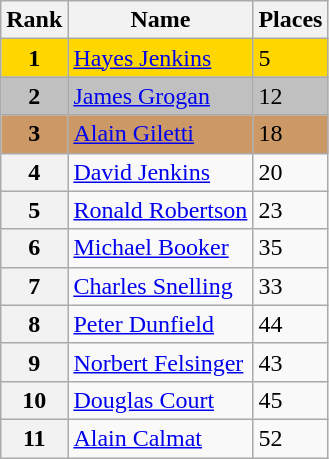<table class="wikitable">
<tr>
<th>Rank</th>
<th>Name</th>
<th>Places</th>
</tr>
<tr bgcolor=gold>
<td align=center><strong>1</strong></td>
<td> <a href='#'>Hayes Jenkins</a></td>
<td>5</td>
</tr>
<tr bgcolor=silver>
<td align=center><strong>2</strong></td>
<td> <a href='#'>James Grogan</a></td>
<td>12</td>
</tr>
<tr bgcolor=cc9966>
<td align=center><strong>3</strong></td>
<td> <a href='#'>Alain Giletti</a></td>
<td>18</td>
</tr>
<tr>
<th>4</th>
<td> <a href='#'>David Jenkins</a></td>
<td>20</td>
</tr>
<tr>
<th>5</th>
<td> <a href='#'>Ronald Robertson</a></td>
<td>23</td>
</tr>
<tr>
<th>6</th>
<td> <a href='#'>Michael Booker</a></td>
<td>35</td>
</tr>
<tr>
<th>7</th>
<td> <a href='#'>Charles Snelling</a></td>
<td>33</td>
</tr>
<tr>
<th>8</th>
<td> <a href='#'>Peter Dunfield</a></td>
<td>44</td>
</tr>
<tr>
<th>9</th>
<td> <a href='#'>Norbert Felsinger</a></td>
<td>43</td>
</tr>
<tr>
<th>10</th>
<td> <a href='#'>Douglas Court</a></td>
<td>45</td>
</tr>
<tr>
<th>11</th>
<td> <a href='#'>Alain Calmat</a></td>
<td>52</td>
</tr>
</table>
